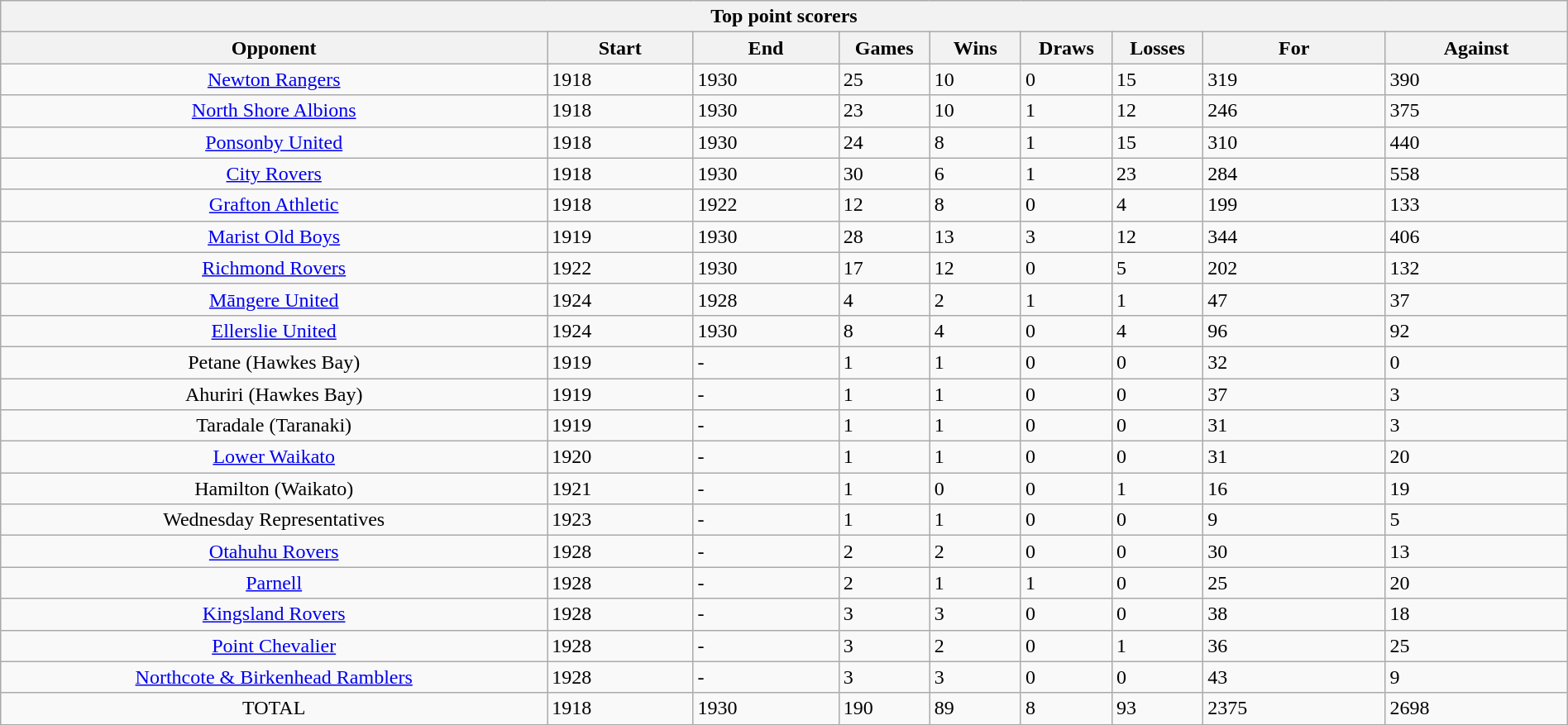<table class="wikitable collapsible sortable" style="text-align:left; font-size:100%; width:100%;">
<tr>
<th colspan="100%">Top point scorers</th>
</tr>
<tr>
<th style="width:30%;">Opponent</th>
<th style="width:8%;">Start</th>
<th style="width:8%;">End</th>
<th style="width:5%;">Games</th>
<th style="width:5%;">Wins</th>
<th style="width:5%;">Draws</th>
<th style="width:5%;">Losses</th>
<th style="width:10%;">For</th>
<th style="width:10%;">Against<br></th>
</tr>
<tr>
<td style="text-align:center;"><a href='#'>Newton Rangers</a></td>
<td>1918</td>
<td>1930</td>
<td>25</td>
<td>10</td>
<td>0</td>
<td>15</td>
<td>319</td>
<td>390</td>
</tr>
<tr>
<td style="text-align:center;"><a href='#'>North Shore Albions</a></td>
<td>1918</td>
<td>1930</td>
<td>23</td>
<td>10</td>
<td>1</td>
<td>12</td>
<td>246</td>
<td>375</td>
</tr>
<tr>
<td style="text-align:center;"><a href='#'>Ponsonby United</a></td>
<td>1918</td>
<td>1930</td>
<td>24</td>
<td>8</td>
<td>1</td>
<td>15</td>
<td>310</td>
<td>440</td>
</tr>
<tr>
<td style="text-align:center;"><a href='#'>City Rovers</a></td>
<td>1918</td>
<td>1930</td>
<td>30</td>
<td>6</td>
<td>1</td>
<td>23</td>
<td>284</td>
<td>558</td>
</tr>
<tr>
<td style="text-align:center;"><a href='#'>Grafton Athletic</a></td>
<td>1918</td>
<td>1922</td>
<td>12</td>
<td>8</td>
<td>0</td>
<td>4</td>
<td>199</td>
<td>133</td>
</tr>
<tr>
<td style="text-align:center;"><a href='#'>Marist Old Boys</a></td>
<td>1919</td>
<td>1930</td>
<td>28</td>
<td>13</td>
<td>3</td>
<td>12</td>
<td>344</td>
<td>406</td>
</tr>
<tr>
<td style="text-align:center;"><a href='#'>Richmond Rovers</a></td>
<td>1922</td>
<td>1930</td>
<td>17</td>
<td>12</td>
<td>0</td>
<td>5</td>
<td>202</td>
<td>132</td>
</tr>
<tr>
<td style="text-align:center;"><a href='#'>Māngere United</a></td>
<td>1924</td>
<td>1928</td>
<td>4</td>
<td>2</td>
<td>1</td>
<td>1</td>
<td>47</td>
<td>37</td>
</tr>
<tr>
<td style="text-align:center;"><a href='#'>Ellerslie United</a></td>
<td>1924</td>
<td>1930</td>
<td>8</td>
<td>4</td>
<td>0</td>
<td>4</td>
<td>96</td>
<td>92</td>
</tr>
<tr>
<td style="text-align:center;">Petane (Hawkes Bay)</td>
<td>1919</td>
<td>-</td>
<td>1</td>
<td>1</td>
<td>0</td>
<td>0</td>
<td>32</td>
<td>0</td>
</tr>
<tr>
<td style="text-align:center;">Ahuriri (Hawkes Bay)</td>
<td>1919</td>
<td>-</td>
<td>1</td>
<td>1</td>
<td>0</td>
<td>0</td>
<td>37</td>
<td>3</td>
</tr>
<tr>
<td style="text-align:center;">Taradale (Taranaki)</td>
<td>1919</td>
<td>-</td>
<td>1</td>
<td>1</td>
<td>0</td>
<td>0</td>
<td>31</td>
<td>3</td>
</tr>
<tr>
<td style="text-align:center;"><a href='#'>Lower Waikato</a></td>
<td>1920</td>
<td>-</td>
<td>1</td>
<td>1</td>
<td>0</td>
<td>0</td>
<td>31</td>
<td>20</td>
</tr>
<tr>
<td style="text-align:center;">Hamilton (Waikato)</td>
<td>1921</td>
<td>-</td>
<td>1</td>
<td>0</td>
<td>0</td>
<td>1</td>
<td>16</td>
<td>19</td>
</tr>
<tr>
<td style="text-align:center;">Wednesday Representatives</td>
<td>1923</td>
<td>-</td>
<td>1</td>
<td>1</td>
<td>0</td>
<td>0</td>
<td>9</td>
<td>5</td>
</tr>
<tr>
<td style="text-align:center;"><a href='#'>Otahuhu Rovers</a></td>
<td>1928</td>
<td>-</td>
<td>2</td>
<td>2</td>
<td>0</td>
<td>0</td>
<td>30</td>
<td>13</td>
</tr>
<tr>
<td style="text-align:center;"><a href='#'>Parnell</a></td>
<td>1928</td>
<td>-</td>
<td>2</td>
<td>1</td>
<td>1</td>
<td>0</td>
<td>25</td>
<td>20</td>
</tr>
<tr>
<td style="text-align:center;"><a href='#'>Kingsland Rovers</a></td>
<td>1928</td>
<td>-</td>
<td>3</td>
<td>3</td>
<td>0</td>
<td>0</td>
<td>38</td>
<td>18</td>
</tr>
<tr>
<td style="text-align:center;"><a href='#'>Point Chevalier</a></td>
<td>1928</td>
<td>-</td>
<td>3</td>
<td>2</td>
<td>0</td>
<td>1</td>
<td>36</td>
<td>25</td>
</tr>
<tr>
<td style="text-align:center;"><a href='#'>Northcote & Birkenhead Ramblers</a></td>
<td>1928</td>
<td>-</td>
<td>3</td>
<td>3</td>
<td>0</td>
<td>0</td>
<td>43</td>
<td>9</td>
</tr>
<tr>
<td style="text-align:center;">TOTAL</td>
<td>1918</td>
<td>1930</td>
<td>190</td>
<td>89</td>
<td>8</td>
<td>93</td>
<td>2375</td>
<td>2698</td>
</tr>
<tr>
</tr>
</table>
